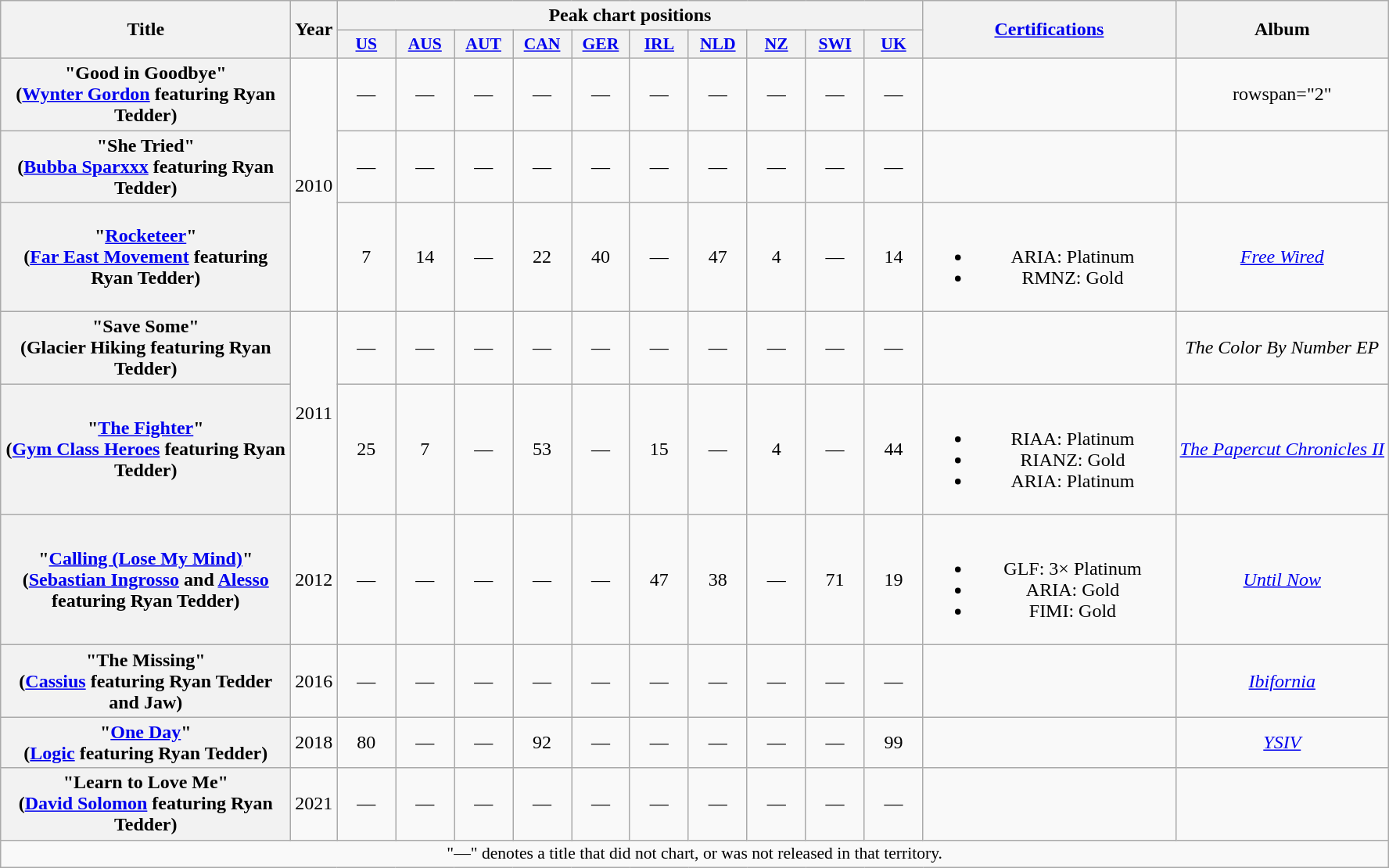<table class="wikitable plainrowheaders" style="text-align:center;" border="1">
<tr>
<th scope="col" rowspan="2" style="width:15em;">Title</th>
<th scope="col" rowspan="2">Year</th>
<th scope="col" colspan="10">Peak chart positions</th>
<th scope="col" rowspan="2" style="width:13em;"><a href='#'>Certifications</a></th>
<th scope="col" rowspan="2">Album</th>
</tr>
<tr>
<th scope="col" style="width:3em;font-size:90%;"><a href='#'>US</a><br></th>
<th scope="col" style="width:3em;font-size:90%;"><a href='#'>AUS</a></th>
<th scope="col" style="width:3em;font-size:90%;"><a href='#'>AUT</a></th>
<th scope="col" style="width:3em;font-size:90%;"><a href='#'>CAN</a><br></th>
<th scope="col" style="width:3em;font-size:90%;"><a href='#'>GER</a></th>
<th scope="col" style="width:3em;font-size:90%;"><a href='#'>IRL</a></th>
<th scope="col" style="width:3em;font-size:90%;"><a href='#'>NLD</a></th>
<th scope="col" style="width:3em;font-size:90%;"><a href='#'>NZ</a></th>
<th scope="col" style="width:3em;font-size:90%;"><a href='#'>SWI</a></th>
<th scope="col" style="width:3em;font-size:90%;"><a href='#'>UK</a></th>
</tr>
<tr>
<th scope="row">"Good in Goodbye"<br><span>(<a href='#'>Wynter Gordon</a> featuring Ryan Tedder)</span></th>
<td rowspan="3">2010</td>
<td>—</td>
<td>—</td>
<td>—</td>
<td>—</td>
<td>—</td>
<td>—</td>
<td>—</td>
<td>—</td>
<td>—</td>
<td>—</td>
<td></td>
<td>rowspan="2" </td>
</tr>
<tr>
<th scope="row">"She Tried"<br><span>(<a href='#'>Bubba Sparxxx</a> featuring Ryan Tedder)</span></th>
<td>—</td>
<td>—</td>
<td>—</td>
<td>—</td>
<td>—</td>
<td>—</td>
<td>—</td>
<td>—</td>
<td>—</td>
<td>—</td>
<td></td>
</tr>
<tr>
<th scope="row">"<a href='#'>Rocketeer</a>"<br><span>(<a href='#'>Far East Movement</a> featuring Ryan Tedder)</span></th>
<td>7</td>
<td>14</td>
<td>—</td>
<td>22</td>
<td>40</td>
<td>—</td>
<td>47</td>
<td>4</td>
<td>—</td>
<td>14</td>
<td><br><ul><li>ARIA: Platinum</li><li>RMNZ: Gold</li></ul></td>
<td><em><a href='#'>Free Wired</a></em></td>
</tr>
<tr>
<th scope="row">"Save Some"<br><span>(Glacier Hiking featuring Ryan Tedder)</span></th>
<td rowspan="2">2011</td>
<td>—</td>
<td>—</td>
<td>—</td>
<td>—</td>
<td>—</td>
<td>—</td>
<td>—</td>
<td>—</td>
<td>—</td>
<td>—</td>
<td></td>
<td><em>The Color By Number EP</em></td>
</tr>
<tr>
<th scope="row">"<a href='#'>The Fighter</a>"<br><span>(<a href='#'>Gym Class Heroes</a> featuring Ryan Tedder)</span></th>
<td>25</td>
<td>7</td>
<td>—</td>
<td>53</td>
<td>—</td>
<td>15</td>
<td>—</td>
<td>4</td>
<td>—</td>
<td>44</td>
<td><br><ul><li>RIAA: Platinum</li><li>RIANZ: Gold</li><li>ARIA: Platinum</li></ul></td>
<td><em><a href='#'>The Papercut Chronicles II</a></em></td>
</tr>
<tr>
<th scope="row">"<a href='#'>Calling (Lose My Mind)</a>"<br><span>(<a href='#'>Sebastian Ingrosso</a> and <a href='#'>Alesso</a> featuring Ryan Tedder)</span></th>
<td>2012</td>
<td>—</td>
<td>—</td>
<td>—</td>
<td>—</td>
<td>—</td>
<td>47</td>
<td>38</td>
<td>—</td>
<td>71</td>
<td>19</td>
<td><br><ul><li>GLF: 3× Platinum</li><li>ARIA: Gold</li><li>FIMI: Gold</li></ul></td>
<td><em><a href='#'>Until Now</a></em></td>
</tr>
<tr>
<th scope="row">"The Missing"<br><span>(<a href='#'>Cassius</a> featuring Ryan Tedder and Jaw)</span></th>
<td>2016</td>
<td>—</td>
<td>—</td>
<td>—</td>
<td>—</td>
<td>—</td>
<td>—</td>
<td>—</td>
<td>—</td>
<td>—</td>
<td>—</td>
<td></td>
<td><em><a href='#'>Ibifornia</a></em></td>
</tr>
<tr>
<th scope="row">"<a href='#'>One Day</a>"<br><span>(<a href='#'>Logic</a> featuring Ryan Tedder)</span></th>
<td>2018</td>
<td>80</td>
<td>—</td>
<td>—</td>
<td>92</td>
<td>—</td>
<td>—</td>
<td>—</td>
<td>—</td>
<td>—</td>
<td>99</td>
<td></td>
<td><em><a href='#'>YSIV</a></em></td>
</tr>
<tr>
<th scope="row">"Learn to Love Me" <br><span>(<a href='#'>David Solomon</a> featuring Ryan Tedder)</span></th>
<td>2021</td>
<td>—</td>
<td>—</td>
<td>—</td>
<td>—</td>
<td>—</td>
<td>—</td>
<td>—</td>
<td>—</td>
<td>—</td>
<td>—</td>
<td></td>
<td></td>
</tr>
<tr>
<td colspan="15" style="font-size:90%">"—" denotes a title that did not chart, or was not released in that territory.</td>
</tr>
</table>
